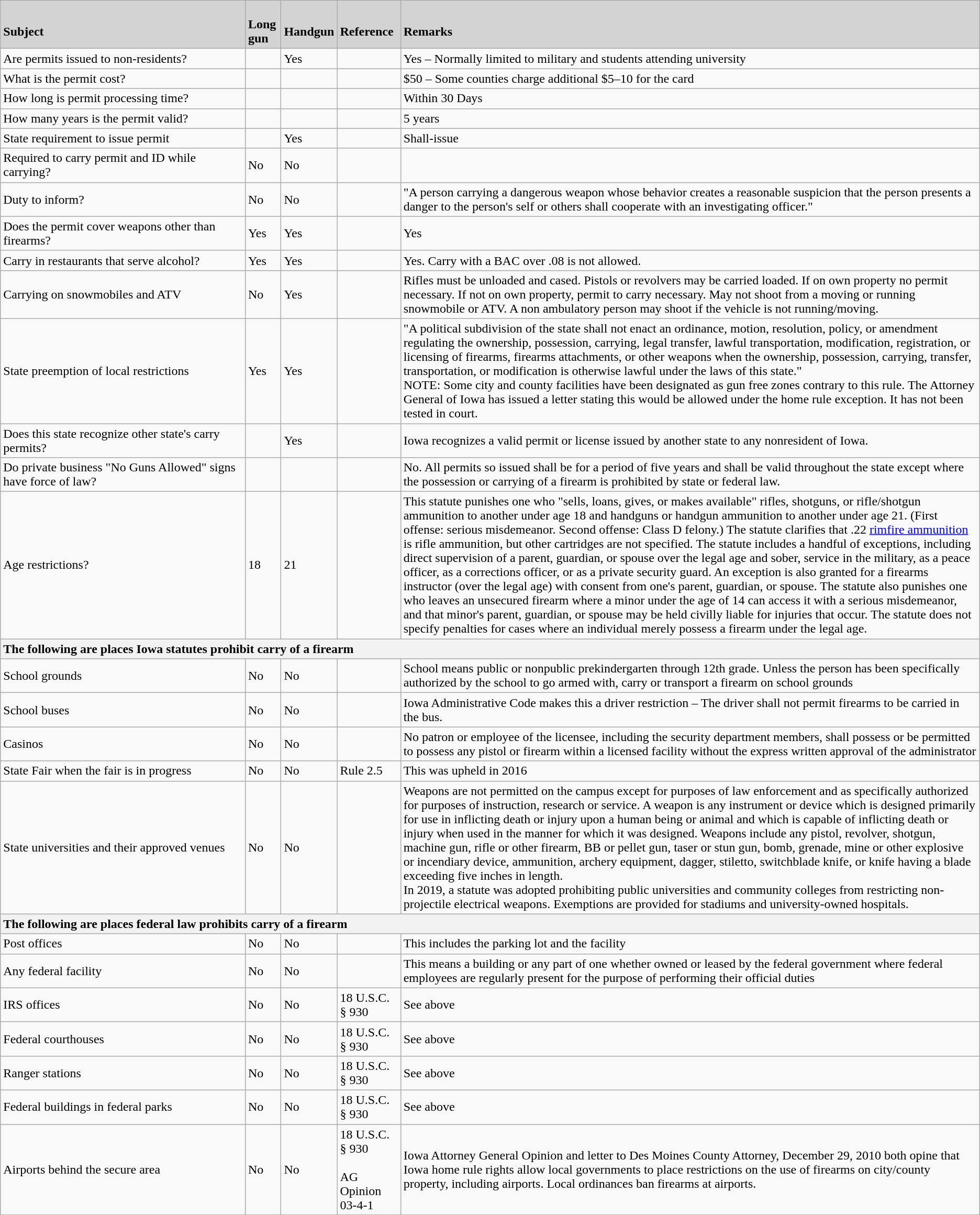<table class="wikitable">
<tr>
<td style="width: 25%; background-color: lightgrey;"><br><strong>Subject</strong></td>
<td style="background-color: lightgrey;"><br><strong>Long gun</strong></td>
<td style="background-color: lightgrey;"><br><strong>Handgun</strong></td>
<td style="background-color: lightgrey;"><br><strong>Reference</strong></td>
<td style="background-color: lightgrey;"><br><strong>Remarks</strong></td>
</tr>
<tr>
<td>Are permits issued to non-residents?</td>
<td></td>
<td>Yes</td>
<td></td>
<td>Yes – Normally limited to military and students attending university</td>
</tr>
<tr>
<td>What is the permit cost?</td>
<td></td>
<td></td>
<td></td>
<td>$50 – Some counties charge additional $5–10 for the card</td>
</tr>
<tr>
<td>How long is permit processing time?</td>
<td></td>
<td></td>
<td></td>
<td>Within 30 Days</td>
</tr>
<tr>
<td>How many years is the permit valid?</td>
<td></td>
<td></td>
<td></td>
<td>5 years</td>
</tr>
<tr>
<td>State requirement to issue permit</td>
<td></td>
<td>Yes</td>
<td></td>
<td>Shall-issue</td>
</tr>
<tr>
<td>Required to carry permit and ID while carrying?</td>
<td>No</td>
<td>No</td>
<td></td>
<td></td>
</tr>
<tr>
<td>Duty to inform?</td>
<td>No</td>
<td>No</td>
<td></td>
<td>"A person carrying a dangerous weapon whose behavior creates a reasonable suspicion that the person presents a danger to the person's self or others shall cooperate with an investigating officer."</td>
</tr>
<tr>
<td>Does the permit cover weapons other than firearms?</td>
<td>Yes</td>
<td>Yes</td>
<td></td>
<td>Yes</td>
</tr>
<tr>
<td>Carry in restaurants that serve alcohol?</td>
<td>Yes</td>
<td>Yes</td>
<td></td>
<td>Yes. Carry with a BAC over .08 is not allowed.</td>
</tr>
<tr>
<td>Carrying on snowmobiles and ATV</td>
<td>No</td>
<td>Yes</td>
<td><br></td>
<td>Rifles must be unloaded and cased. Pistols or revolvers may be carried loaded. If on own property no permit necessary. If not on own property, permit to carry necessary. May not shoot from a moving or running snowmobile or ATV. A non ambulatory person may shoot if the vehicle is not running/moving.</td>
</tr>
<tr>
<td>State preemption of local restrictions</td>
<td>Yes</td>
<td>Yes</td>
<td></td>
<td>"A political subdivision of the state shall not enact an ordinance, motion, resolution, policy, or amendment regulating the ownership, possession, carrying, legal transfer, lawful transportation, modification, registration, or licensing of firearms, firearms attachments, or other weapons when the ownership, possession, carrying, transfer, transportation, or modification is otherwise lawful under the laws of this state."<br>NOTE: Some city and county facilities have been designated as gun free zones contrary to this rule. The Attorney General of Iowa has issued a letter stating this would be allowed under the home rule exception. It has not been tested in court.</td>
</tr>
<tr>
<td>Does this state recognize other state's carry permits?</td>
<td></td>
<td>Yes</td>
<td></td>
<td>Iowa recognizes a valid permit or license issued by another state to any nonresident of Iowa.</td>
</tr>
<tr>
<td>Do private business "No Guns Allowed" signs have force of law?</td>
<td></td>
<td></td>
<td></td>
<td>No. All permits so issued shall be for a period of five years and shall be valid throughout the state except where the possession or carrying of a firearm is prohibited by state or federal law.</td>
</tr>
<tr>
<td>Age restrictions?</td>
<td>18</td>
<td>21</td>
<td></td>
<td>This statute punishes one who "sells, loans, gives, or makes available" rifles, shotguns, or rifle/shotgun ammunition to another under age 18 and handguns or handgun ammunition to another under age 21. (First offense: serious misdemeanor. Second offense: Class D felony.) The statute clarifies that .22 <a href='#'>rimfire ammunition</a> is rifle ammunition, but other cartridges are not specified. The statute includes a handful of exceptions, including direct supervision of a parent, guardian, or spouse over the legal age and sober, service in the military, as a peace officer, as a corrections officer, or as a private security guard. An exception is also granted for a firearms instructor (over the legal age) with consent from one's parent, guardian, or spouse. The statute also punishes one who leaves an unsecured firearm where a minor under the age of 14 can access it with a serious misdemeanor, and that minor's parent, guardian, or spouse may be held civilly liable for injuries that occur. The statute does not specify penalties for cases where an individual merely possess a firearm under the legal age.</td>
</tr>
<tr>
<th scope="row" colspan="5" style="text-align:left;"><strong>The following are places Iowa statutes prohibit carry of a firearm</strong></th>
</tr>
<tr>
<td>School grounds</td>
<td>No</td>
<td>No</td>
<td><br></td>
<td>School means public or nonpublic prekindergarten through 12th grade. Unless the person has been specifically authorized by the school to go armed with, carry or transport a firearm on school grounds</td>
</tr>
<tr>
<td>School buses</td>
<td>No</td>
<td>No</td>
<td></td>
<td>Iowa Administrative Code makes this a driver restriction – The driver shall not permit firearms to be carried in the bus.</td>
</tr>
<tr>
<td>Casinos</td>
<td>No</td>
<td>No</td>
<td></td>
<td>No patron or employee of the licensee, including the security department members, shall possess or be permitted to possess any pistol or firearm within a licensed facility without the express written approval of the administrator</td>
</tr>
<tr>
<td>State Fair when the fair is in progress</td>
<td>No</td>
<td>No</td>
<td>Rule 2.5</td>
<td>This was upheld in 2016</td>
</tr>
<tr>
<td>State universities and their approved venues</td>
<td>No</td>
<td>No</td>
<td> </td>
<td>Weapons are not permitted on the campus except for purposes of law enforcement and as specifically authorized for purposes of instruction, research or service. A weapon is any instrument or device which is designed primarily for use in inflicting death or injury upon a human being or animal and which is capable of inflicting death or injury when used in the manner for which it was designed. Weapons include any pistol, revolver, shotgun, machine gun, rifle or other firearm, BB or pellet gun, taser or stun gun, bomb, grenade, mine or other explosive or incendiary device, ammunition, archery equipment, dagger, stiletto, switchblade knife, or knife having a blade exceeding five inches in length.<br>In 2019, a statute was adopted prohibiting public universities and community colleges from restricting non-projectile electrical weapons. Exemptions are provided for stadiums and university-owned hospitals.</td>
</tr>
<tr>
<th scope="row" colspan="5" style="text-align:left;"><strong>The following are places federal law prohibits carry of a firearm</strong></th>
</tr>
<tr>
<td>Post offices</td>
<td>No</td>
<td>No</td>
<td></td>
<td>This includes the parking lot and the facility</td>
</tr>
<tr>
<td>Any federal facility</td>
<td>No</td>
<td>No</td>
<td></td>
<td>This means a building or any part of one whether owned or leased by the federal government where federal employees are regularly present for the purpose of performing their official duties</td>
</tr>
<tr>
<td>IRS offices</td>
<td>No</td>
<td>No</td>
<td>18 U.S.C. § 930</td>
<td>See above</td>
</tr>
<tr>
<td>Federal courthouses</td>
<td>No</td>
<td>No</td>
<td>18 U.S.C. § 930</td>
<td>See above</td>
</tr>
<tr>
<td>Ranger stations</td>
<td>No</td>
<td>No</td>
<td>18 U.S.C. § 930</td>
<td>See above</td>
</tr>
<tr>
<td>Federal buildings in federal parks</td>
<td>No</td>
<td>No</td>
<td>18 U.S.C. § 930</td>
<td>See above</td>
</tr>
<tr>
<td>Airports behind the secure area</td>
<td>No</td>
<td>No</td>
<td>18 U.S.C. § 930<br><br>AG Opinion 03-4-1</td>
<td>Iowa Attorney General Opinion and letter to Des Moines County Attorney, December 29, 2010 both opine that Iowa home rule rights allow local governments to place restrictions on the use of firearms on city/county property, including airports. Local ordinances ban firearms at airports.</td>
</tr>
</table>
